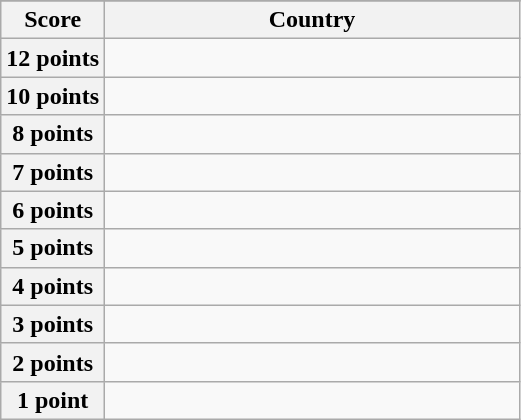<table class="wikitable">
<tr>
</tr>
<tr>
<th scope="col" width="20%">Score</th>
<th scope="col">Country</th>
</tr>
<tr>
<th scope="row">12 points</th>
<td></td>
</tr>
<tr>
<th scope="row">10 points</th>
<td></td>
</tr>
<tr>
<th scope="row">8 points</th>
<td></td>
</tr>
<tr>
<th scope="row">7 points</th>
<td></td>
</tr>
<tr>
<th scope="row">6 points</th>
<td></td>
</tr>
<tr>
<th scope="row">5 points</th>
<td></td>
</tr>
<tr>
<th scope="row">4 points</th>
<td></td>
</tr>
<tr>
<th scope="row">3 points</th>
<td></td>
</tr>
<tr>
<th scope="row">2 points</th>
<td></td>
</tr>
<tr>
<th scope="row">1 point</th>
<td></td>
</tr>
</table>
